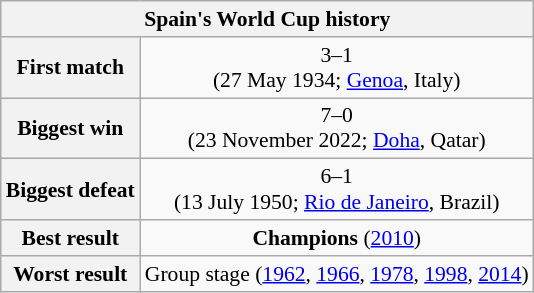<table class="wikitable collapsible collapsed" style="text-align: center;font-size:90%;">
<tr>
<th colspan=2>Spain's World Cup history</th>
</tr>
<tr>
<th>First match</th>
<td> 3–1 <br>(27 May 1934; <a href='#'>Genoa</a>, Italy)</td>
</tr>
<tr>
<th>Biggest win</th>
<td> 7–0 <br>(23 November 2022; <a href='#'>Doha</a>, Qatar)</td>
</tr>
<tr>
<th>Biggest defeat</th>
<td> 6–1 <br>(13 July 1950; <a href='#'>Rio de Janeiro</a>, Brazil)</td>
</tr>
<tr>
<th>Best result</th>
<td><strong>Champions</strong> (<a href='#'>2010</a>)</td>
</tr>
<tr>
<th>Worst result</th>
<td>Group stage (<a href='#'>1962</a>, <a href='#'>1966</a>, <a href='#'>1978</a>, <a href='#'>1998</a>, <a href='#'>2014</a>)</td>
</tr>
</table>
